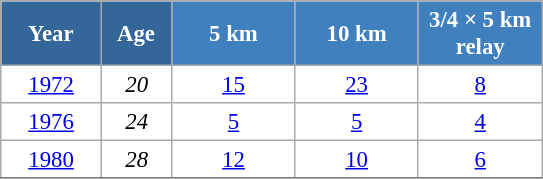<table class="wikitable" style="font-size:95%; text-align:center; border:grey solid 1px; border-collapse:collapse; background:#ffffff;">
<tr>
<th style="background-color:#369; color:white; width:60px;"> Year </th>
<th style="background-color:#369; color:white; width:40px;"> Age </th>
<th style="background-color:#4180be; color:white; width:75px;"> 5 km </th>
<th style="background-color:#4180be; color:white; width:75px;"> 10 km </th>
<th style="background-color:#4180be; color:white; width:75px;"> 3/4 × 5 km <br> relay </th>
</tr>
<tr>
<td><a href='#'>1972</a></td>
<td><em>20</em></td>
<td><a href='#'>15</a></td>
<td><a href='#'>23</a></td>
<td><a href='#'>8</a></td>
</tr>
<tr>
<td><a href='#'>1976</a></td>
<td><em>24</em></td>
<td><a href='#'>5</a></td>
<td><a href='#'>5</a></td>
<td><a href='#'>4</a></td>
</tr>
<tr>
<td><a href='#'>1980</a></td>
<td><em>28</em></td>
<td><a href='#'>12</a></td>
<td><a href='#'>10</a></td>
<td><a href='#'>6</a></td>
</tr>
<tr>
</tr>
</table>
